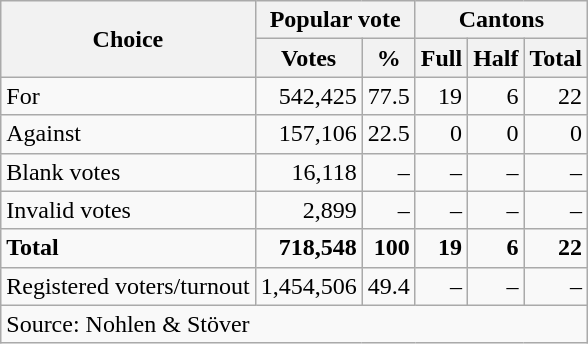<table class=wikitable style=text-align:right>
<tr>
<th rowspan=2>Choice</th>
<th colspan=2>Popular vote</th>
<th colspan=3>Cantons</th>
</tr>
<tr>
<th>Votes</th>
<th>%</th>
<th>Full</th>
<th>Half</th>
<th>Total</th>
</tr>
<tr>
<td align=left>For</td>
<td>542,425</td>
<td>77.5</td>
<td>19</td>
<td>6</td>
<td>22</td>
</tr>
<tr>
<td align=left>Against</td>
<td>157,106</td>
<td>22.5</td>
<td>0</td>
<td>0</td>
<td>0</td>
</tr>
<tr>
<td align=left>Blank votes</td>
<td>16,118</td>
<td>–</td>
<td>–</td>
<td>–</td>
<td>–</td>
</tr>
<tr>
<td align=left>Invalid votes</td>
<td>2,899</td>
<td>–</td>
<td>–</td>
<td>–</td>
<td>–</td>
</tr>
<tr>
<td align=left><strong>Total</strong></td>
<td><strong>718,548</strong></td>
<td><strong>100</strong></td>
<td><strong>19</strong></td>
<td><strong>6</strong></td>
<td><strong>22</strong></td>
</tr>
<tr>
<td align=left>Registered voters/turnout</td>
<td>1,454,506</td>
<td>49.4</td>
<td>–</td>
<td>–</td>
<td>–</td>
</tr>
<tr>
<td align=left colspan=6>Source: Nohlen & Stöver</td>
</tr>
</table>
